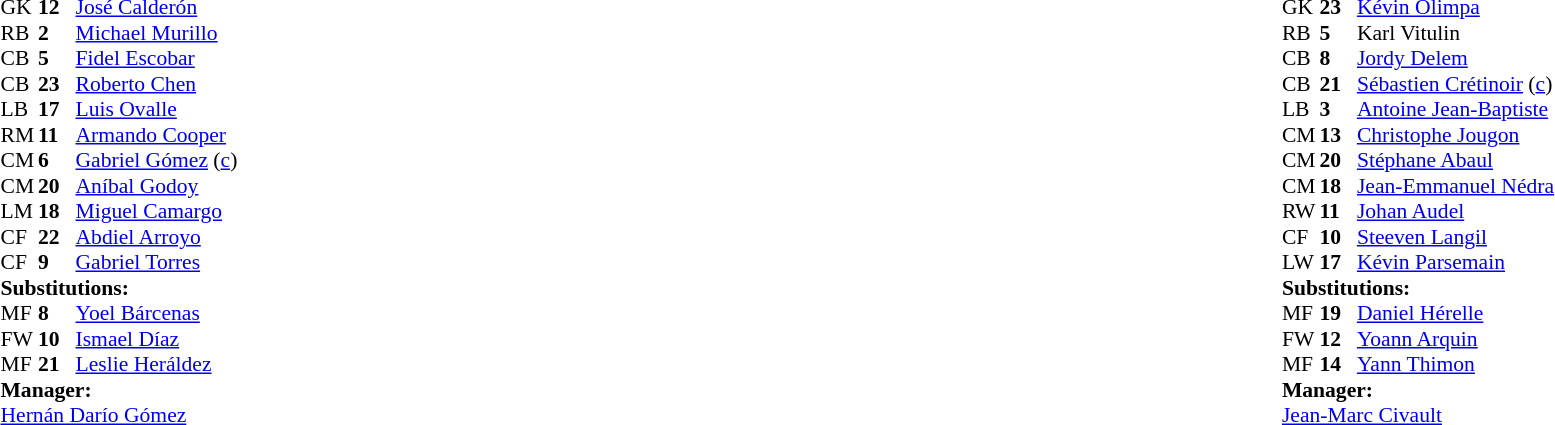<table width="100%">
<tr>
<td valign="top" width="40%"><br><table style="font-size:90%" cellspacing="0" cellpadding="0">
<tr>
<th width=25></th>
<th width=25></th>
</tr>
<tr>
<td>GK</td>
<td><strong>12</strong></td>
<td><a href='#'>José Calderón</a></td>
</tr>
<tr>
<td>RB</td>
<td><strong>2</strong></td>
<td><a href='#'>Michael Murillo</a></td>
</tr>
<tr>
<td>CB</td>
<td><strong>5</strong></td>
<td><a href='#'>Fidel Escobar</a></td>
</tr>
<tr>
<td>CB</td>
<td><strong>23</strong></td>
<td><a href='#'>Roberto Chen</a></td>
</tr>
<tr>
<td>LB</td>
<td><strong>17</strong></td>
<td><a href='#'>Luis Ovalle</a></td>
</tr>
<tr>
<td>RM</td>
<td><strong>11</strong></td>
<td><a href='#'>Armando Cooper</a></td>
</tr>
<tr>
<td>CM</td>
<td><strong>6</strong></td>
<td><a href='#'>Gabriel Gómez</a> (<a href='#'>c</a>)</td>
<td></td>
<td></td>
</tr>
<tr>
<td>CM</td>
<td><strong>20</strong></td>
<td><a href='#'>Aníbal Godoy</a></td>
<td></td>
<td></td>
</tr>
<tr>
<td>LM</td>
<td><strong>18</strong></td>
<td><a href='#'>Miguel Camargo</a></td>
</tr>
<tr>
<td>CF</td>
<td><strong>22</strong></td>
<td><a href='#'>Abdiel Arroyo</a></td>
<td></td>
</tr>
<tr>
<td>CF</td>
<td><strong>9</strong></td>
<td><a href='#'>Gabriel Torres</a></td>
<td></td>
<td></td>
</tr>
<tr>
<td colspan=3><strong>Substitutions:</strong></td>
</tr>
<tr>
<td>MF</td>
<td><strong>8</strong></td>
<td><a href='#'>Yoel Bárcenas</a></td>
<td></td>
<td></td>
</tr>
<tr>
<td>FW</td>
<td><strong>10</strong></td>
<td><a href='#'>Ismael Díaz</a></td>
<td></td>
<td></td>
</tr>
<tr>
<td>MF</td>
<td><strong>21</strong></td>
<td><a href='#'>Leslie Heráldez</a></td>
<td></td>
<td></td>
</tr>
<tr>
<td colspan=3><strong>Manager:</strong></td>
</tr>
<tr>
<td colspan=3> <a href='#'>Hernán Darío Gómez</a></td>
</tr>
</table>
</td>
<td valign="top"></td>
<td valign="top" width="50%"><br><table style="font-size:90%; margin:auto" cellspacing="0" cellpadding="0">
<tr>
<th width=25></th>
<th width=25></th>
</tr>
<tr>
<td>GK</td>
<td><strong>23</strong></td>
<td><a href='#'>Kévin Olimpa</a></td>
</tr>
<tr>
<td>RB</td>
<td><strong>5</strong></td>
<td>Karl Vitulin</td>
<td></td>
</tr>
<tr>
<td>CB</td>
<td><strong>8</strong></td>
<td><a href='#'>Jordy Delem</a></td>
</tr>
<tr>
<td>CB</td>
<td><strong>21</strong></td>
<td><a href='#'>Sébastien Crétinoir</a> (<a href='#'>c</a>)</td>
</tr>
<tr>
<td>LB</td>
<td><strong>3</strong></td>
<td><a href='#'>Antoine Jean-Baptiste</a></td>
<td></td>
<td></td>
</tr>
<tr>
<td>CM</td>
<td><strong>13</strong></td>
<td><a href='#'>Christophe Jougon</a></td>
<td></td>
<td></td>
</tr>
<tr>
<td>CM</td>
<td><strong>20</strong></td>
<td><a href='#'>Stéphane Abaul</a></td>
</tr>
<tr>
<td>CM</td>
<td><strong>18</strong></td>
<td><a href='#'>Jean-Emmanuel Nédra</a></td>
</tr>
<tr>
<td>RW</td>
<td><strong>11</strong></td>
<td><a href='#'>Johan Audel</a></td>
<td></td>
<td></td>
</tr>
<tr>
<td>CF</td>
<td><strong>10</strong></td>
<td><a href='#'>Steeven Langil</a></td>
<td></td>
</tr>
<tr>
<td>LW</td>
<td><strong>17</strong></td>
<td><a href='#'>Kévin Parsemain</a></td>
</tr>
<tr>
<td colspan=3><strong>Substitutions:</strong></td>
</tr>
<tr>
<td>MF</td>
<td><strong>19</strong></td>
<td><a href='#'>Daniel Hérelle</a></td>
<td></td>
<td></td>
</tr>
<tr>
<td>FW</td>
<td><strong>12</strong></td>
<td><a href='#'>Yoann Arquin</a></td>
<td></td>
<td></td>
</tr>
<tr>
<td>MF</td>
<td><strong>14</strong></td>
<td><a href='#'>Yann Thimon</a></td>
<td></td>
<td></td>
</tr>
<tr>
<td colspan=3><strong>Manager:</strong></td>
</tr>
<tr>
<td colspan=3> <a href='#'>Jean-Marc Civault</a></td>
</tr>
</table>
</td>
</tr>
</table>
